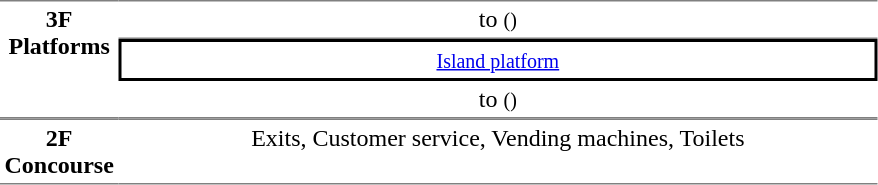<table table border=0 cellspacing=0 cellpadding=3>
<tr>
<td style="border-bottom:solid 1px gray;border-top:solid 1px gray;text-align:center" rowspan="3" valign=top width=50><strong>3F<br>Platforms</strong></td>
<td style="border-bottom:solid 1px gray;border-top:solid 1px gray;text-align:center;">  to  <small>()</small></td>
</tr>
<tr>
<td style="border-right:solid 2px black;border-left:solid 2px black;border-top:solid 2px black;border-bottom:solid 2px black;text-align:center;"><small><a href='#'>Island platform</a></small></td>
</tr>
<tr>
<td style="border-bottom:solid 1px gray;text-align:center;"> to  <small>()</small> </td>
</tr>
<tr>
<td style="border-bottom:solid 1px gray; border-top:solid 1px gray;text-align:center" valign=top><strong>2F<br>Concourse</strong></td>
<td style="border-bottom:solid 1px gray; border-top:solid 1px gray;text-align:center" valign=top width=500>Exits, Customer service, Vending machines, Toilets</td>
</tr>
</table>
